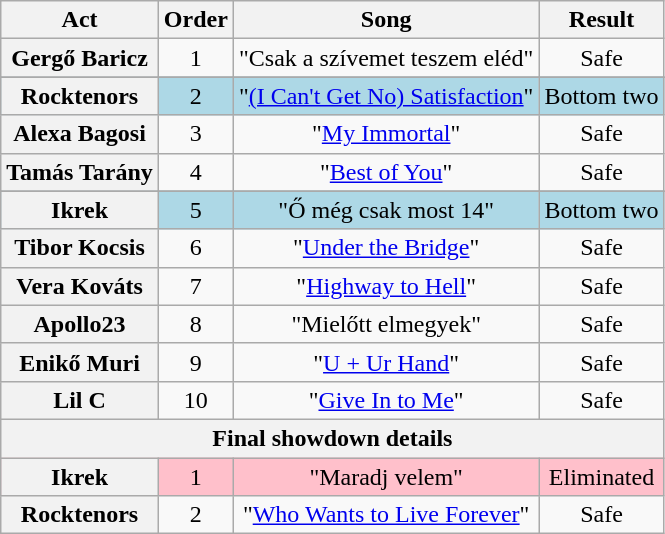<table class="wikitable" style="text-align:center;">
<tr>
<th scope="col">Act</th>
<th scope="col">Order</th>
<th scope="col">Song</th>
<th scope="col">Result</th>
</tr>
<tr>
<th scope="row">Gergő Baricz</th>
<td>1</td>
<td>"Csak a szívemet teszem eléd"</td>
<td>Safe</td>
</tr>
<tr>
</tr>
<tr bgcolor="lightblue">
<th scope="row">Rocktenors</th>
<td>2</td>
<td>"<a href='#'>(I Can't Get No) Satisfaction</a>"</td>
<td>Bottom two</td>
</tr>
<tr>
<th scope="row">Alexa Bagosi</th>
<td>3</td>
<td>"<a href='#'>My Immortal</a>"</td>
<td>Safe</td>
</tr>
<tr>
<th scope="row">Tamás Tarány</th>
<td>4</td>
<td>"<a href='#'>Best of You</a>"</td>
<td>Safe</td>
</tr>
<tr>
</tr>
<tr bgcolor="lightblue">
<th scope="row">Ikrek</th>
<td>5</td>
<td>"Ő még csak most 14"</td>
<td>Bottom two</td>
</tr>
<tr>
<th scope="row">Tibor Kocsis</th>
<td>6</td>
<td>"<a href='#'>Under the Bridge</a>"</td>
<td>Safe</td>
</tr>
<tr>
<th scope="row">Vera Kováts</th>
<td>7</td>
<td>"<a href='#'>Highway to Hell</a>"</td>
<td>Safe</td>
</tr>
<tr>
<th scope="row">Apollo23</th>
<td>8</td>
<td>"Mielőtt elmegyek"</td>
<td>Safe</td>
</tr>
<tr>
<th scope="row">Enikő Muri</th>
<td>9</td>
<td>"<a href='#'>U + Ur Hand</a>"</td>
<td>Safe</td>
</tr>
<tr>
<th scope="row">Lil C</th>
<td>10</td>
<td>"<a href='#'>Give In to Me</a>"</td>
<td>Safe</td>
</tr>
<tr>
<th scope="col" colspan="6">Final showdown details</th>
</tr>
<tr bgcolor="pink">
<th scope="row">Ikrek</th>
<td>1</td>
<td>"Maradj velem"</td>
<td>Eliminated</td>
</tr>
<tr>
<th scope="row">Rocktenors</th>
<td>2</td>
<td>"<a href='#'>Who Wants to Live Forever</a>"</td>
<td>Safe</td>
</tr>
</table>
